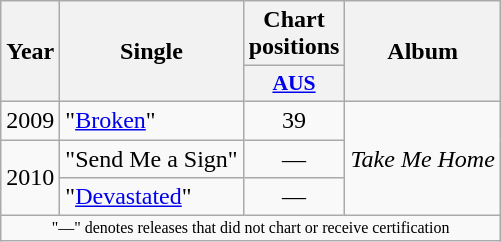<table class="wikitable" style="text-align:center;">
<tr>
<th rowspan="2">Year</th>
<th rowspan="2">Single</th>
<th>Chart positions</th>
<th rowspan="2">Album</th>
</tr>
<tr style="font-size:90%;">
<th width="40"><a href='#'>AUS</a></th>
</tr>
<tr>
<td>2009</td>
<td align="left">"<a href='#'>Broken</a>"</td>
<td style="text-align:center;">39</td>
<td rowspan=3><em>Take Me Home</em></td>
</tr>
<tr>
<td rowspan="2">2010</td>
<td align="left">"Send Me a Sign"</td>
<td style="text-align:center;">—</td>
</tr>
<tr>
<td align="left">"<a href='#'>Devastated</a>"</td>
<td style="text-align:center;">—</td>
</tr>
<tr>
<td colspan="5" style="text-align:center; font-size:8pt;">"—" denotes releases that did not chart or receive certification</td>
</tr>
</table>
